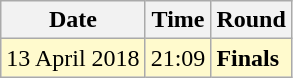<table class="wikitable">
<tr>
<th>Date</th>
<th>Time</th>
<th>Round</th>
</tr>
<tr style=background:lemonchiffon>
<td>13 April 2018</td>
<td>21:09</td>
<td><strong>Finals</strong></td>
</tr>
</table>
